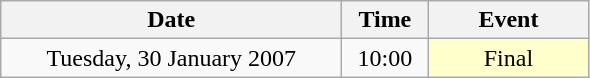<table class = "wikitable" style="text-align:center;">
<tr>
<th width=220>Date</th>
<th width=50>Time</th>
<th width=100>Event</th>
</tr>
<tr>
<td>Tuesday, 30 January 2007</td>
<td>10:00</td>
<td bgcolor=ffffcc>Final</td>
</tr>
</table>
